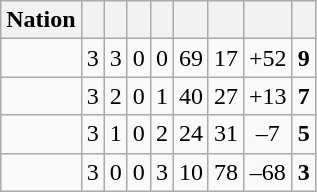<table class="wikitable" style="text-align: center;">
<tr>
<th>Nation</th>
<th></th>
<th></th>
<th></th>
<th></th>
<th></th>
<th></th>
<th></th>
<th></th>
</tr>
<tr>
<td align="left"></td>
<td>3</td>
<td>3</td>
<td>0</td>
<td>0</td>
<td>69</td>
<td>17</td>
<td>+52</td>
<td><strong>9</strong></td>
</tr>
<tr>
<td align="left"></td>
<td>3</td>
<td>2</td>
<td>0</td>
<td>1</td>
<td>40</td>
<td>27</td>
<td>+13</td>
<td><strong>7</strong></td>
</tr>
<tr>
<td align="left"></td>
<td>3</td>
<td>1</td>
<td>0</td>
<td>2</td>
<td>24</td>
<td>31</td>
<td>–7</td>
<td><strong>5</strong></td>
</tr>
<tr>
<td align="left"></td>
<td>3</td>
<td>0</td>
<td>0</td>
<td>3</td>
<td>10</td>
<td>78</td>
<td>–68</td>
<td><strong>3</strong></td>
</tr>
</table>
